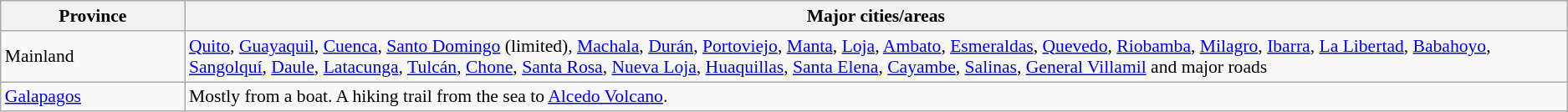<table class="wikitable" " style="font-size:90%">
<tr>
<th style="width:140px;">Province</th>
<th>Major cities/areas</th>
</tr>
<tr>
<td>Mainland</td>
<td><a href='#'>Quito</a>, <a href='#'>Guayaquil</a>, <a href='#'>Cuenca</a>, <a href='#'>Santo Domingo</a> (limited), <a href='#'>Machala</a>, <a href='#'>Durán</a>, <a href='#'>Portoviejo</a>, <a href='#'>Manta</a>, <a href='#'>Loja</a>, <a href='#'>Ambato</a>, <a href='#'>Esmeraldas</a>, <a href='#'>Quevedo</a>, <a href='#'>Riobamba</a>, <a href='#'>Milagro</a>, <a href='#'>Ibarra</a>, <a href='#'>La Libertad</a>, <a href='#'>Babahoyo</a>, <a href='#'>Sangolquí</a>, <a href='#'>Daule</a>, <a href='#'>Latacunga</a>, <a href='#'>Tulcán</a>, <a href='#'>Chone</a>, <a href='#'>Santa Rosa</a>, <a href='#'>Nueva Loja</a>, <a href='#'>Huaquillas</a>, <a href='#'>Santa Elena</a>, <a href='#'>Cayambe</a>, <a href='#'>Salinas</a>, <a href='#'>General Villamil</a> and major roads</td>
</tr>
<tr>
<td> <a href='#'>Galapagos</a></td>
<td>Mostly from a boat. A hiking trail from the sea to <a href='#'>Alcedo Volcano</a>.</td>
</tr>
</table>
